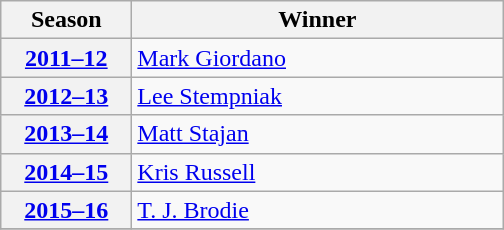<table class="wikitable">
<tr>
<th scope="col" style="width:5em">Season</th>
<th scope="col" style="width:15em">Winner</th>
</tr>
<tr>
<th scope="row"><a href='#'>2011–12</a></th>
<td><a href='#'>Mark Giordano</a></td>
</tr>
<tr>
<th scope="row"><a href='#'>2012–13</a></th>
<td><a href='#'>Lee Stempniak</a></td>
</tr>
<tr>
<th scope="row"><a href='#'>2013–14</a></th>
<td><a href='#'>Matt Stajan</a></td>
</tr>
<tr>
<th scope="row"><a href='#'>2014–15</a></th>
<td><a href='#'>Kris Russell</a></td>
</tr>
<tr>
<th scope="row"><a href='#'>2015–16</a></th>
<td><a href='#'>T. J. Brodie</a></td>
</tr>
<tr>
</tr>
</table>
